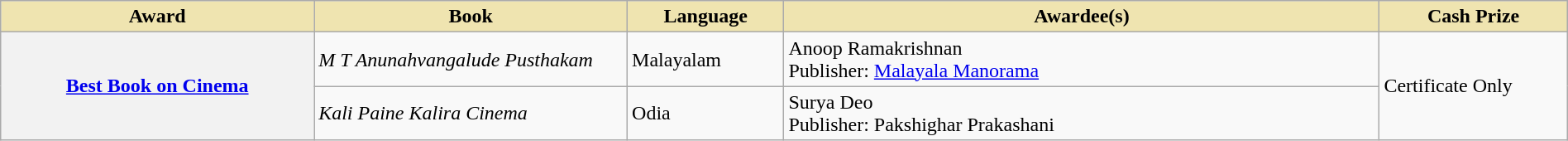<table class="wikitable plainrowheaders" style="width:100%;">
<tr>
<th style="background-color:#EFE4B0;width:20%;">Award</th>
<th style="background-color:#EFE4B0;width:20%;">Book</th>
<th style="background-color:#EFE4B0;width:10%;">Language</th>
<th style="background-color:#EFE4B0;width:38%;">Awardee(s)</th>
<th style="background-color:#EFE4B0;width:12%;">Cash Prize</th>
</tr>
<tr>
<th scope="row" rowspan=2><a href='#'>Best Book on Cinema</a></th>
<td><em>M T Anunahvangalude Pusthakam</em></td>
<td>Malayalam</td>
<td>Anoop Ramakrishnan <br>Publisher: <a href='#'>Malayala Manorama</a></td>
<td rowspan=2>Certificate Only</td>
</tr>
<tr>
<td><em>Kali Paine Kalira Cinema</em></td>
<td>Odia</td>
<td>Surya Deo <br>Publisher: Pakshighar Prakashani</td>
</tr>
</table>
